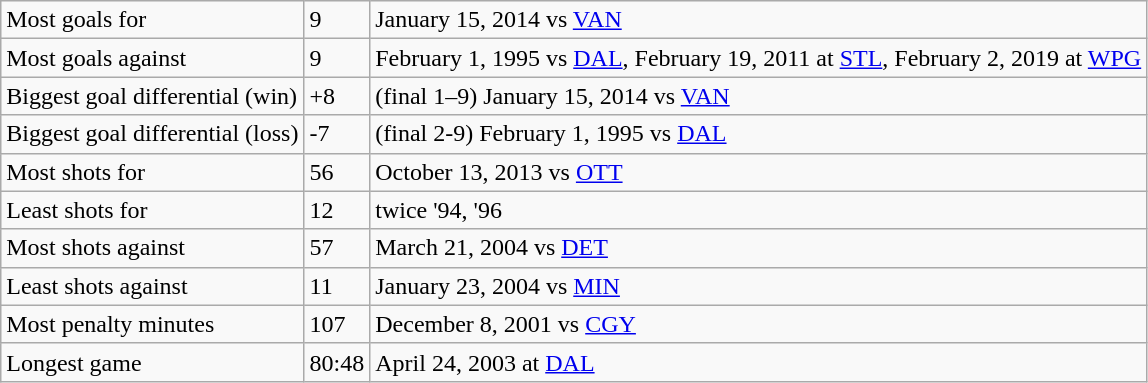<table class="wikitable">
<tr>
<td>Most goals for</td>
<td>9</td>
<td>January 15, 2014 vs <a href='#'>VAN</a></td>
</tr>
<tr>
<td>Most goals against</td>
<td>9</td>
<td>February 1, 1995 vs <a href='#'>DAL</a>, February 19, 2011 at <a href='#'>STL</a>, February 2, 2019 at <a href='#'>WPG</a></td>
</tr>
<tr>
<td>Biggest goal differential (win)</td>
<td>+8</td>
<td>(final 1–9)  January 15, 2014 vs <a href='#'>VAN</a></td>
</tr>
<tr>
<td>Biggest goal differential (loss)</td>
<td>-7</td>
<td>(final 2-9) February 1, 1995 vs <a href='#'>DAL</a></td>
</tr>
<tr>
<td>Most shots for</td>
<td>56</td>
<td>October 13, 2013 vs <a href='#'>OTT</a></td>
</tr>
<tr>
<td>Least shots for</td>
<td>12</td>
<td>twice '94, '96</td>
</tr>
<tr>
<td>Most shots against</td>
<td>57</td>
<td>March 21, 2004 vs <a href='#'>DET</a></td>
</tr>
<tr>
<td>Least shots against</td>
<td>11</td>
<td>January 23, 2004 vs <a href='#'>MIN</a></td>
</tr>
<tr>
<td>Most penalty minutes</td>
<td>107</td>
<td>December 8, 2001 vs <a href='#'>CGY</a></td>
</tr>
<tr>
<td>Longest game</td>
<td>80:48</td>
<td>April 24, 2003 at <a href='#'>DAL</a></td>
</tr>
</table>
